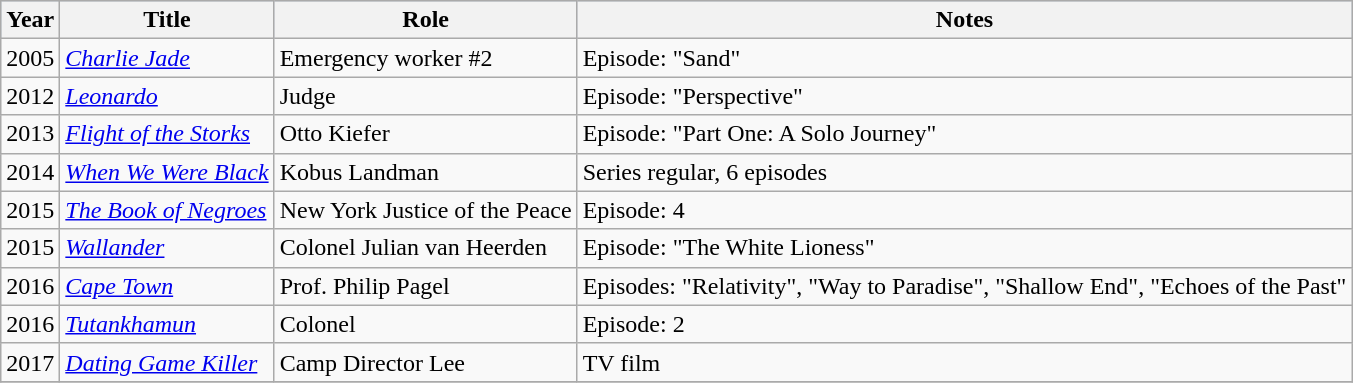<table class="wikitable" style="margin:1em 0;">
<tr style="background:#b0c4de;">
<th>Year</th>
<th>Title</th>
<th>Role</th>
<th>Notes</th>
</tr>
<tr>
<td>2005</td>
<td><em><a href='#'>Charlie Jade</a></em></td>
<td>Emergency worker #2</td>
<td>Episode: "Sand"</td>
</tr>
<tr>
<td>2012</td>
<td><em><a href='#'>Leonardo</a></em></td>
<td>Judge</td>
<td>Episode: "Perspective"</td>
</tr>
<tr>
<td>2013</td>
<td><em><a href='#'>Flight of the Storks</a></em></td>
<td>Otto Kiefer</td>
<td>Episode: "Part One: A Solo Journey"</td>
</tr>
<tr>
<td>2014</td>
<td><em><a href='#'>When We Were Black</a></em></td>
<td>Kobus Landman</td>
<td>Series regular, 6 episodes</td>
</tr>
<tr>
<td>2015</td>
<td><em><a href='#'>The Book of Negroes</a></em></td>
<td>New York Justice of the Peace</td>
<td>Episode: 4</td>
</tr>
<tr>
<td>2015</td>
<td><em><a href='#'>Wallander</a></em></td>
<td>Colonel Julian van Heerden</td>
<td>Episode: "The White Lioness"</td>
</tr>
<tr>
<td>2016</td>
<td><em><a href='#'>Cape Town</a></em></td>
<td>Prof. Philip Pagel</td>
<td>Episodes: "Relativity", "Way to Paradise", "Shallow End", "Echoes of the Past"</td>
</tr>
<tr>
<td>2016</td>
<td><em><a href='#'>Tutankhamun</a></em></td>
<td>Colonel</td>
<td>Episode: 2</td>
</tr>
<tr>
<td>2017</td>
<td><em><a href='#'>Dating Game Killer</a></em></td>
<td>Camp Director Lee</td>
<td>TV film</td>
</tr>
<tr>
</tr>
</table>
